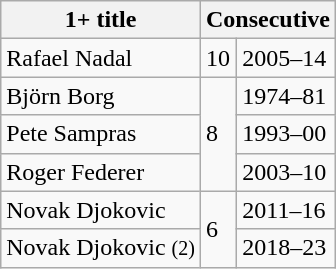<table class="wikitable" style="display:inline-table;">
<tr>
<th>1+ title</th>
<th colspan=2>Consecutive</th>
</tr>
<tr>
<td> Rafael Nadal</td>
<td>10</td>
<td>2005–14</td>
</tr>
<tr>
<td> Björn Borg</td>
<td rowspan="3">8</td>
<td>1974–81</td>
</tr>
<tr>
<td> Pete Sampras</td>
<td>1993–00</td>
</tr>
<tr>
<td> Roger Federer</td>
<td>2003–10</td>
</tr>
<tr>
<td> Novak Djokovic</td>
<td rowspan="2">6</td>
<td>2011–16</td>
</tr>
<tr>
<td> Novak Djokovic <small>(2)</small></td>
<td>2018–23</td>
</tr>
</table>
